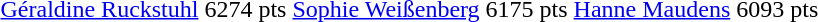<table>
<tr>
<td></td>
<td><a href='#'>Géraldine Ruckstuhl</a><br></td>
<td>6274 pts </td>
<td><a href='#'>Sophie Weißenberg</a><br></td>
<td>6175 pts</td>
<td><a href='#'>Hanne Maudens</a><br></td>
<td>6093 pts </td>
</tr>
</table>
